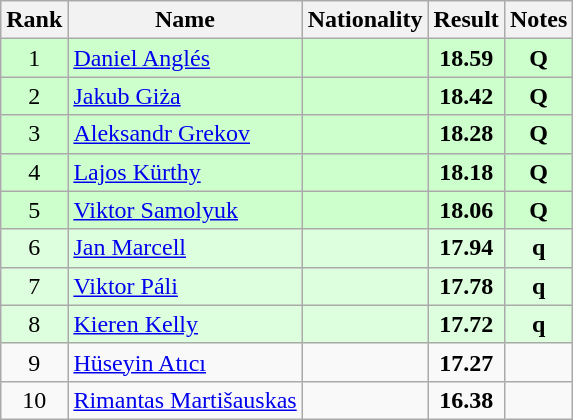<table class="wikitable sortable" style="text-align:center">
<tr>
<th>Rank</th>
<th>Name</th>
<th>Nationality</th>
<th>Result</th>
<th>Notes</th>
</tr>
<tr bgcolor=ccffcc>
<td>1</td>
<td align=left><a href='#'>Daniel Anglés</a></td>
<td align=left></td>
<td><strong>18.59</strong></td>
<td><strong>Q</strong></td>
</tr>
<tr bgcolor=ccffcc>
<td>2</td>
<td align=left><a href='#'>Jakub Giża</a></td>
<td align=left></td>
<td><strong>18.42</strong></td>
<td><strong>Q</strong></td>
</tr>
<tr bgcolor=ccffcc>
<td>3</td>
<td align=left><a href='#'>Aleksandr Grekov</a></td>
<td align=left></td>
<td><strong>18.28</strong></td>
<td><strong>Q</strong></td>
</tr>
<tr bgcolor=ccffcc>
<td>4</td>
<td align=left><a href='#'>Lajos Kürthy</a></td>
<td align=left></td>
<td><strong>18.18</strong></td>
<td><strong>Q</strong></td>
</tr>
<tr bgcolor=ccffcc>
<td>5</td>
<td align=left><a href='#'>Viktor Samolyuk</a></td>
<td align=left></td>
<td><strong>18.06</strong></td>
<td><strong>Q</strong></td>
</tr>
<tr bgcolor=ddffdd>
<td>6</td>
<td align=left><a href='#'>Jan Marcell</a></td>
<td align=left></td>
<td><strong>17.94</strong></td>
<td><strong>q</strong></td>
</tr>
<tr bgcolor=ddffdd>
<td>7</td>
<td align=left><a href='#'>Viktor Páli</a></td>
<td align=left></td>
<td><strong>17.78</strong></td>
<td><strong>q</strong></td>
</tr>
<tr bgcolor=ddffdd>
<td>8</td>
<td align=left><a href='#'>Kieren Kelly</a></td>
<td align=left></td>
<td><strong>17.72</strong></td>
<td><strong>q</strong></td>
</tr>
<tr>
<td>9</td>
<td align=left><a href='#'>Hüseyin Atıcı</a></td>
<td align=left></td>
<td><strong>17.27</strong></td>
<td></td>
</tr>
<tr>
<td>10</td>
<td align=left><a href='#'>Rimantas Martišauskas</a></td>
<td align=left></td>
<td><strong>16.38</strong></td>
<td></td>
</tr>
</table>
